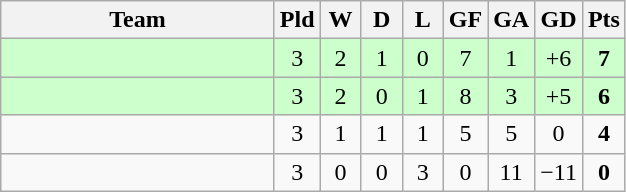<table class="wikitable" style="text-align:center;">
<tr>
<th width=175>Team</th>
<th width=20 abbr="Played">Pld</th>
<th width=20 abbr="Won">W</th>
<th width=20 abbr="Drawn">D</th>
<th width=20 abbr="Lost">L</th>
<th width=20 abbr="Goals for">GF</th>
<th width=20 abbr="Goals against">GA</th>
<th width=20 abbr="Goal difference">GD</th>
<th width=20 abbr="Points">Pts</th>
</tr>
<tr bgcolor=ccffcc>
<td align=left></td>
<td>3</td>
<td>2</td>
<td>1</td>
<td>0</td>
<td>7</td>
<td>1</td>
<td>+6</td>
<td><strong>7</strong></td>
</tr>
<tr bgcolor=ccffcc>
<td align=left></td>
<td>3</td>
<td>2</td>
<td>0</td>
<td>1</td>
<td>8</td>
<td>3</td>
<td>+5</td>
<td><strong>6</strong></td>
</tr>
<tr bgcolor=>
<td align=left></td>
<td>3</td>
<td>1</td>
<td>1</td>
<td>1</td>
<td>5</td>
<td>5</td>
<td>0</td>
<td><strong>4</strong></td>
</tr>
<tr bgcolor=>
<td align=left></td>
<td>3</td>
<td>0</td>
<td>0</td>
<td>3</td>
<td>0</td>
<td>11</td>
<td>−11</td>
<td><strong>0</strong></td>
</tr>
</table>
